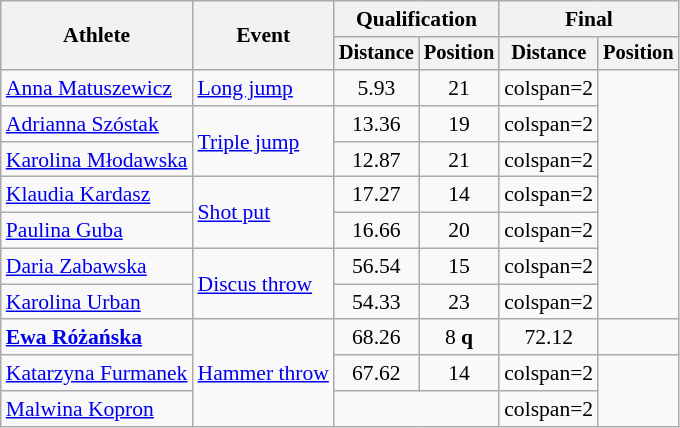<table class="wikitable" style="font-size:90%">
<tr>
<th rowspan="2">Athlete</th>
<th rowspan="2">Event</th>
<th colspan="2">Qualification</th>
<th colspan="2">Final</th>
</tr>
<tr style="font-size:95%">
<th>Distance</th>
<th>Position</th>
<th>Distance</th>
<th>Position</th>
</tr>
<tr align="center">
<td align="left"><a href='#'>Anna Matuszewicz</a></td>
<td align="left"><a href='#'>Long jump</a></td>
<td>5.93</td>
<td>21</td>
<td>colspan=2 </td>
</tr>
<tr align="center">
<td align="left"><a href='#'>Adrianna Szóstak</a></td>
<td align="left" rowspan=2><a href='#'>Triple jump</a></td>
<td>13.36</td>
<td>19</td>
<td>colspan=2 </td>
</tr>
<tr align="center">
<td align="left"><a href='#'>Karolina Młodawska</a></td>
<td>12.87</td>
<td>21</td>
<td>colspan=2 </td>
</tr>
<tr align="center">
<td align="left"><a href='#'>Klaudia Kardasz</a></td>
<td align="left" rowspan=2><a href='#'>Shot put</a></td>
<td>17.27</td>
<td>14</td>
<td>colspan=2 </td>
</tr>
<tr align="center">
<td align="left"><a href='#'>Paulina Guba</a></td>
<td>16.66</td>
<td>20</td>
<td>colspan=2 </td>
</tr>
<tr align="center">
<td align="left"><a href='#'>Daria Zabawska</a></td>
<td align="left" rowspan=2><a href='#'>Discus throw</a></td>
<td>56.54</td>
<td>15</td>
<td>colspan=2 </td>
</tr>
<tr align="center">
<td align="left"><a href='#'>Karolina Urban</a></td>
<td>54.33</td>
<td>23</td>
<td>colspan=2 </td>
</tr>
<tr align="center">
<td align="left"><strong><a href='#'>Ewa Różańska</a></strong></td>
<td align="left" rowspan=3><a href='#'>Hammer throw</a></td>
<td>68.26</td>
<td>8 <strong>q</strong></td>
<td>72.12 </td>
<td></td>
</tr>
<tr align="center">
<td align="left"><a href='#'>Katarzyna Furmanek</a></td>
<td>67.62</td>
<td>14</td>
<td>colspan=2 </td>
</tr>
<tr align="center">
<td align="left"><a href='#'>Malwina Kopron</a></td>
<td colspan=2></td>
<td>colspan=2 </td>
</tr>
</table>
